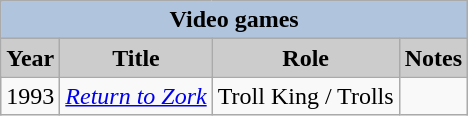<table class="wikitable">
<tr>
<th colspan=4 style="background:#B0C4DE;">Video games</th>
</tr>
<tr>
<th style="background: #CCCCCC;">Year</th>
<th style="background: #CCCCCC;">Title</th>
<th style="background: #CCCCCC;">Role</th>
<th style="background: #CCCCCC;">Notes</th>
</tr>
<tr>
<td>1993</td>
<td><em><a href='#'>Return to Zork</a></em></td>
<td>Troll King / Trolls</td>
<td></td>
</tr>
</table>
